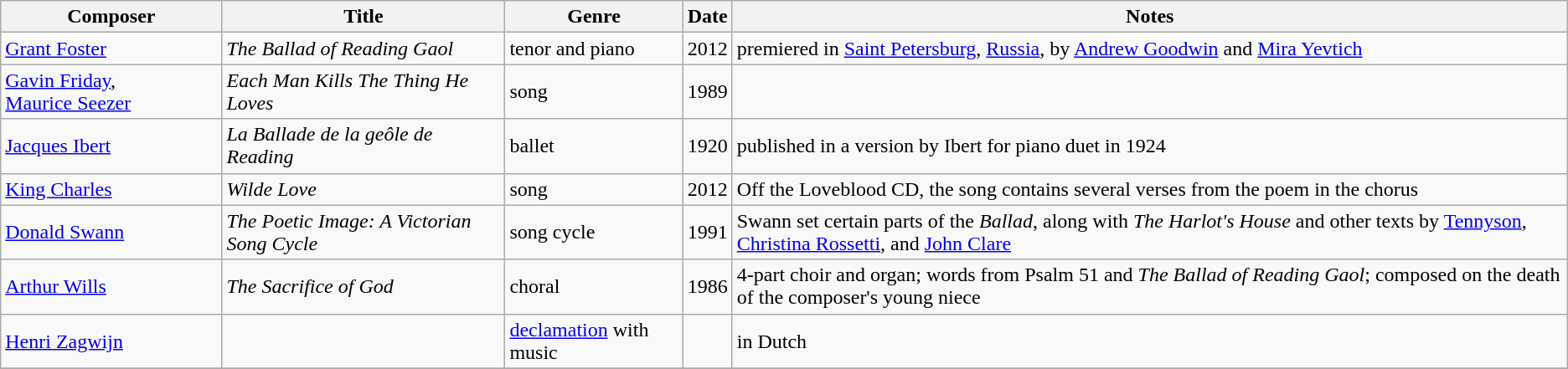<table class="wikitable sortable" style="text-align: left">
<tr>
<th>Composer</th>
<th>Title</th>
<th>Genre</th>
<th>Date</th>
<th>Notes</th>
</tr>
<tr>
<td><a href='#'>Grant Foster</a></td>
<td><em>The Ballad of Reading Gaol</em></td>
<td>tenor and piano</td>
<td>2012</td>
<td>premiered in <a href='#'>Saint Petersburg</a>, <a href='#'>Russia</a>, by <a href='#'>Andrew Goodwin</a> and <a href='#'>Mira Yevtich</a></td>
</tr>
<tr>
<td><a href='#'>Gavin Friday</a>, <a href='#'>Maurice Seezer</a></td>
<td><em>Each Man Kills The Thing He Loves</em></td>
<td>song</td>
<td>1989</td>
<td></td>
</tr>
<tr>
<td><a href='#'>Jacques Ibert</a></td>
<td><em>La Ballade de la geôle de Reading</em></td>
<td>ballet</td>
<td>1920</td>
<td>published in a version by Ibert for piano duet in 1924</td>
</tr>
<tr>
<td><a href='#'>King Charles</a></td>
<td><em>Wilde Love</em></td>
<td>song</td>
<td>2012</td>
<td>Off the Loveblood CD, the song contains several verses from the poem in the chorus</td>
</tr>
<tr>
<td><a href='#'>Donald Swann</a></td>
<td><em>The Poetic Image: A Victorian Song Cycle</em></td>
<td>song cycle</td>
<td>1991</td>
<td>Swann set certain parts of the <em>Ballad</em>, along with <em>The Harlot's House</em> and other texts by <a href='#'>Tennyson</a>, <a href='#'>Christina Rossetti</a>, and <a href='#'>John Clare</a></td>
</tr>
<tr>
<td><a href='#'>Arthur Wills</a></td>
<td><em>The Sacrifice of God</em></td>
<td>choral</td>
<td>1986</td>
<td>4-part choir and organ; words from Psalm 51 and <em>The Ballad of Reading Gaol</em>; composed on the death of the composer's young niece</td>
</tr>
<tr>
<td><a href='#'>Henri Zagwijn</a></td>
<td></td>
<td><a href='#'>declamation</a> with music</td>
<td></td>
<td>in Dutch</td>
</tr>
<tr>
</tr>
</table>
